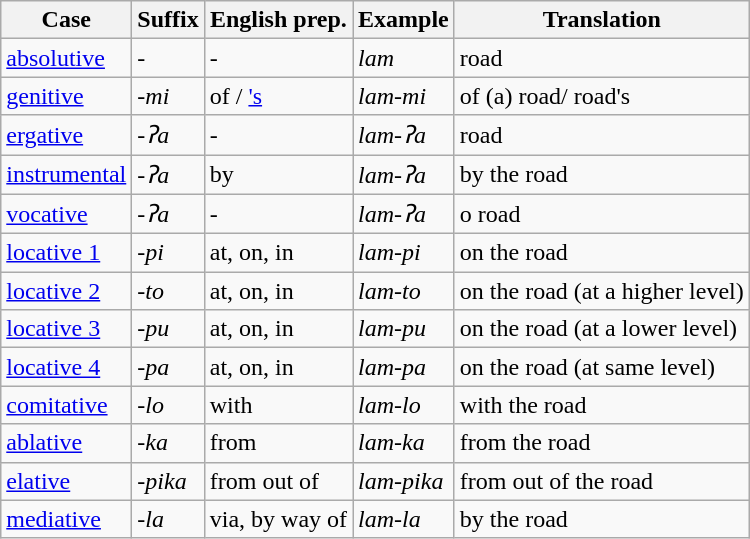<table class="wikitable">
<tr>
<th>Case</th>
<th>Suffix</th>
<th>English prep.</th>
<th>Example</th>
<th>Translation</th>
</tr>
<tr>
<td><a href='#'>absolutive</a></td>
<td>-</td>
<td>-</td>
<td><em>lam</em></td>
<td>road</td>
</tr>
<tr>
<td><a href='#'>genitive</a></td>
<td><em>-mi</em></td>
<td>of / <a href='#'>'s</a></td>
<td><em>lam-mi</em></td>
<td>of (a) road/ road's</td>
</tr>
<tr>
<td><a href='#'>ergative</a></td>
<td><em>-ʔa</em></td>
<td>-</td>
<td><em>lam-ʔa</em></td>
<td>road</td>
</tr>
<tr>
<td><a href='#'>instrumental</a></td>
<td><em>-ʔa</em></td>
<td>by</td>
<td><em>lam-ʔa</em></td>
<td>by the road</td>
</tr>
<tr>
<td><a href='#'>vocative</a></td>
<td><em>-ʔa</em></td>
<td>-</td>
<td><em>lam-ʔa</em></td>
<td>o road</td>
</tr>
<tr>
<td><a href='#'>locative 1</a></td>
<td><em>-pi</em></td>
<td>at, on, in</td>
<td><em>lam-pi</em></td>
<td>on the road</td>
</tr>
<tr>
<td><a href='#'>locative 2</a></td>
<td><em>-to</em></td>
<td>at, on, in</td>
<td><em>lam-to</em></td>
<td>on the road (at a higher level)</td>
</tr>
<tr>
<td><a href='#'>locative 3</a></td>
<td><em>-pu</em></td>
<td>at, on, in</td>
<td><em>lam-pu</em></td>
<td>on the road (at a lower level)</td>
</tr>
<tr>
<td><a href='#'>locative 4</a></td>
<td><em>-pa</em></td>
<td>at, on, in</td>
<td><em>lam-pa</em></td>
<td>on the road (at same level)</td>
</tr>
<tr>
<td><a href='#'>comitative</a></td>
<td><em>-lo</em></td>
<td>with</td>
<td><em>lam-lo</em></td>
<td>with the road</td>
</tr>
<tr>
<td><a href='#'>ablative</a></td>
<td><em>-ka</em></td>
<td>from</td>
<td><em>lam-ka</em></td>
<td>from the road</td>
</tr>
<tr>
<td><a href='#'>elative</a></td>
<td><em>-pika</em></td>
<td>from out of</td>
<td><em>lam-pika</em></td>
<td>from out of the road</td>
</tr>
<tr>
<td><a href='#'>mediative</a></td>
<td><em>-la</em></td>
<td>via, by way of</td>
<td><em>lam-la</em></td>
<td>by the road</td>
</tr>
</table>
